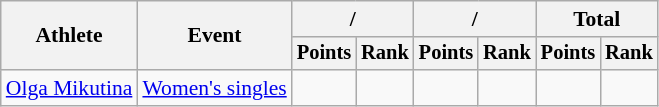<table class="wikitable" style="font-size:90%; text-align:center">
<tr>
<th rowspan=2>Athlete</th>
<th rowspan=2>Event</th>
<th colspan=2>/</th>
<th colspan=2>/</th>
<th colspan=2>Total</th>
</tr>
<tr style="font-size:95%">
<th>Points</th>
<th>Rank</th>
<th>Points</th>
<th>Rank</th>
<th>Points</th>
<th>Rank</th>
</tr>
<tr>
<td align=left><a href='#'>Olga Mikutina</a></td>
<td align=left><a href='#'>Women's singles</a></td>
<td></td>
<td></td>
<td></td>
<td></td>
<td></td>
<td></td>
</tr>
</table>
